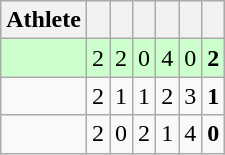<table class=wikitable style="text-align:center">
<tr>
<th>Athlete</th>
<th></th>
<th></th>
<th></th>
<th></th>
<th></th>
<th></th>
</tr>
<tr bgcolor=ccffcc>
<td style="text-align:left"></td>
<td>2</td>
<td>2</td>
<td>0</td>
<td>4</td>
<td>0</td>
<td><strong>2</strong></td>
</tr>
<tr>
<td style="text-align:left"></td>
<td>2</td>
<td>1</td>
<td>1</td>
<td>2</td>
<td>3</td>
<td><strong>1</strong></td>
</tr>
<tr>
<td style="text-align:left"></td>
<td>2</td>
<td>0</td>
<td>2</td>
<td>1</td>
<td>4</td>
<td><strong>0</strong></td>
</tr>
</table>
